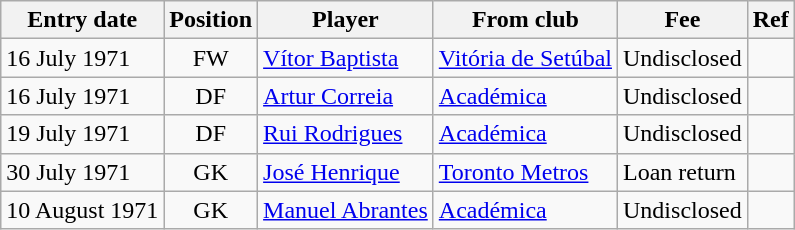<table class="wikitable">
<tr>
<th><strong>Entry date</strong></th>
<th><strong>Position</strong></th>
<th><strong>Player</strong></th>
<th><strong>From club</strong></th>
<th><strong>Fee</strong></th>
<th><strong>Ref</strong></th>
</tr>
<tr>
<td>16 July 1971</td>
<td style="text-align:center;">FW</td>
<td style="text-align:left;"><a href='#'>Vítor Baptista</a></td>
<td style="text-align:left;"><a href='#'>Vitória de Setúbal</a></td>
<td>Undisclosed</td>
<td></td>
</tr>
<tr>
<td>16 July 1971</td>
<td style="text-align:center;">DF</td>
<td style="text-align:left;"><a href='#'>Artur Correia</a></td>
<td style="text-align:left;"><a href='#'>Académica</a></td>
<td>Undisclosed</td>
<td></td>
</tr>
<tr>
<td>19 July 1971</td>
<td style="text-align:center;">DF</td>
<td style="text-align:left;"><a href='#'>Rui Rodrigues</a></td>
<td style="text-align:left;"><a href='#'>Académica</a></td>
<td>Undisclosed</td>
<td></td>
</tr>
<tr>
<td>30 July 1971</td>
<td style="text-align:center;">GK</td>
<td style="text-align:left;"><a href='#'>José Henrique</a></td>
<td style="text-align:left;"><a href='#'>Toronto Metros</a></td>
<td>Loan return</td>
<td></td>
</tr>
<tr>
<td>10 August 1971</td>
<td style="text-align:center;">GK</td>
<td style="text-align:left;"><a href='#'>Manuel Abrantes</a></td>
<td style="text-align:left;"><a href='#'>Académica</a></td>
<td>Undisclosed</td>
<td></td>
</tr>
</table>
